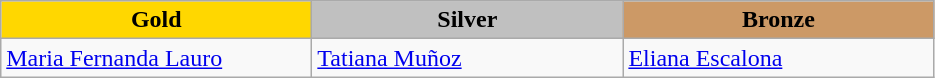<table class="wikitable" style="text-align:left">
<tr align="center">
<td width=200 bgcolor=gold><strong>Gold</strong></td>
<td width=200 bgcolor=silver><strong>Silver</strong></td>
<td width=200 bgcolor=CC9966><strong>Bronze</strong></td>
</tr>
<tr>
<td><a href='#'>Maria Fernanda Lauro</a><br><em></em></td>
<td><a href='#'>Tatiana Muñoz</a><br><em></em></td>
<td><a href='#'>Eliana Escalona</a><br><em></em></td>
</tr>
</table>
